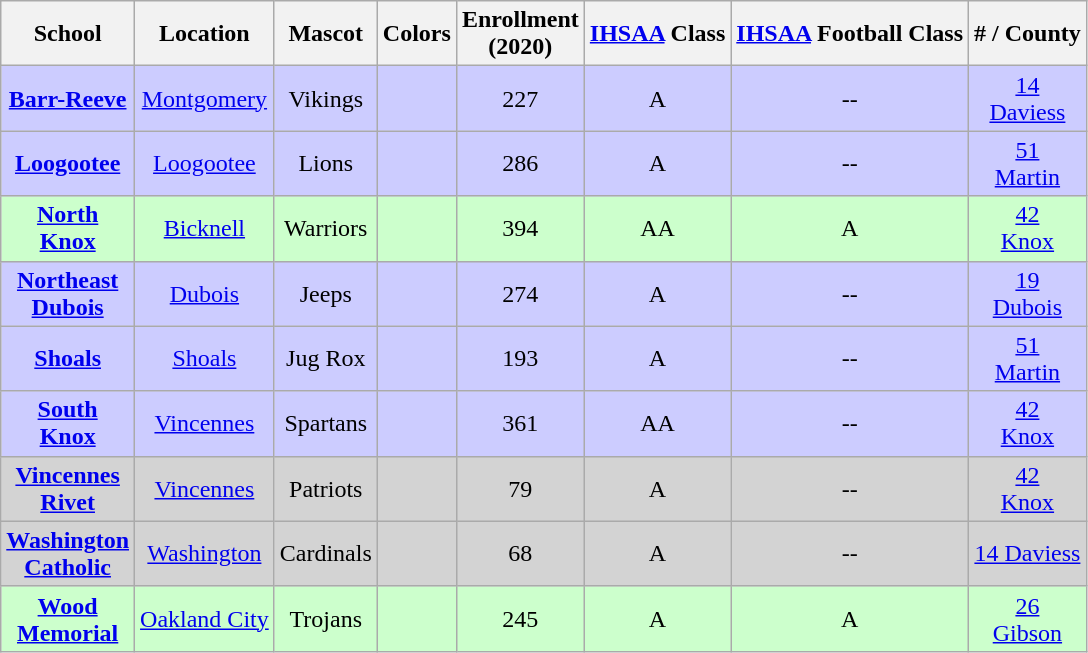<table class="wikitable" style="text-align:center;">
<tr>
<th>School</th>
<th>Location</th>
<th>Mascot</th>
<th>Colors</th>
<th>Enrollment<br>(2020)</th>
<th><a href='#'>IHSAA</a> Class</th>
<th><a href='#'>IHSAA</a> Football Class</th>
<th># / County</th>
</tr>
<tr bgcolor=#ccccff>
<td><strong><a href='#'>Barr-Reeve</a></strong></td>
<td><a href='#'>Montgomery</a></td>
<td>Vikings</td>
<td>  </td>
<td>227</td>
<td>A</td>
<td>--</td>
<td><a href='#'>14 <br>Daviess</a></td>
</tr>
<tr bgcolor=#ccccff>
<td><strong><a href='#'>Loogootee</a></strong></td>
<td><a href='#'>Loogootee</a></td>
<td>Lions</td>
<td>  </td>
<td>286</td>
<td>A</td>
<td>--</td>
<td><a href='#'>51 <br> Martin</a></td>
</tr>
<tr bgcolor=#ccffcc>
<td><strong><a href='#'>North <br> Knox</a></strong></td>
<td><a href='#'>Bicknell</a></td>
<td>Warriors</td>
<td>  </td>
<td>394</td>
<td>AA</td>
<td>A</td>
<td><a href='#'>42 <br> Knox</a></td>
</tr>
<tr bgcolor=#ccccff>
<td><strong><a href='#'>Northeast <br> Dubois</a></strong></td>
<td><a href='#'>Dubois</a></td>
<td>Jeeps</td>
<td>  </td>
<td>274</td>
<td>A</td>
<td>--</td>
<td><a href='#'>19 <br> Dubois</a></td>
</tr>
<tr bgcolor=#ccccff>
<td><strong><a href='#'>Shoals</a></strong></td>
<td><a href='#'>Shoals</a></td>
<td>Jug Rox</td>
<td> </td>
<td>193</td>
<td>A</td>
<td>--</td>
<td><a href='#'>51 <br> Martin</a></td>
</tr>
<tr bgcolor=#ccccff>
<td><strong><a href='#'>South <br> Knox</a></strong></td>
<td><a href='#'>Vincennes</a></td>
<td>Spartans</td>
<td>  </td>
<td>361</td>
<td>AA</td>
<td>--</td>
<td><a href='#'>42 <br> Knox</a></td>
</tr>
<tr bgcolor=#D3D3D3>
<td><strong><a href='#'>Vincennes <br> Rivet</a></strong></td>
<td><a href='#'>Vincennes</a></td>
<td>Patriots</td>
<td>  </td>
<td>79</td>
<td>A</td>
<td>--</td>
<td><a href='#'>42 <br> Knox</a></td>
</tr>
<tr bgcolor=#D3D3D3>
<td><strong><a href='#'>Washington <br> Catholic</a></strong></td>
<td><a href='#'>Washington</a></td>
<td>Cardinals</td>
<td>  </td>
<td>68</td>
<td>A</td>
<td>--</td>
<td><a href='#'>14 Daviess</a></td>
</tr>
<tr bgcolor=#ccffcc>
<td><strong><a href='#'>Wood <br> Memorial</a></strong></td>
<td><a href='#'>Oakland City</a></td>
<td>Trojans</td>
<td>  </td>
<td>245</td>
<td>A</td>
<td>A</td>
<td><a href='#'>26 <br> Gibson</a></td>
</tr>
</table>
